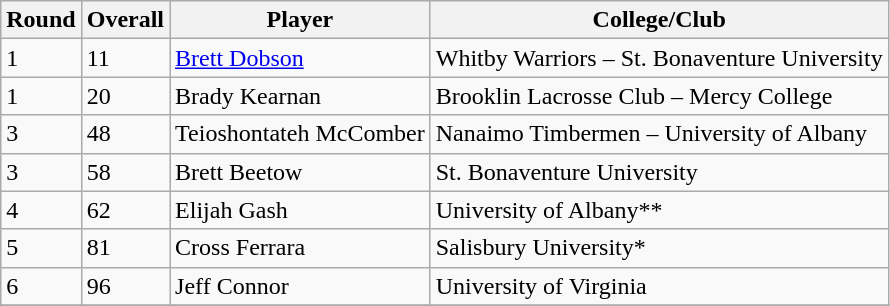<table class="wikitable">
<tr>
<th>Round</th>
<th>Overall</th>
<th>Player</th>
<th>College/Club</th>
</tr>
<tr>
<td>1</td>
<td>11</td>
<td><a href='#'>Brett Dobson</a></td>
<td>Whitby Warriors – St. Bonaventure University</td>
</tr>
<tr>
<td>1</td>
<td>20</td>
<td>Brady Kearnan</td>
<td>Brooklin Lacrosse Club – Mercy College</td>
</tr>
<tr>
<td>3</td>
<td>48</td>
<td>Teioshontateh McComber</td>
<td>Nanaimo Timbermen – University of Albany</td>
</tr>
<tr>
<td>3</td>
<td>58</td>
<td>Brett Beetow</td>
<td>St. Bonaventure University</td>
</tr>
<tr>
<td>4</td>
<td>62</td>
<td>Elijah Gash</td>
<td>University of Albany**</td>
</tr>
<tr>
<td>5</td>
<td>81</td>
<td>Cross Ferrara</td>
<td>Salisbury University*</td>
</tr>
<tr>
<td>6</td>
<td>96</td>
<td>Jeff Connor</td>
<td>University of Virginia</td>
</tr>
<tr>
</tr>
</table>
